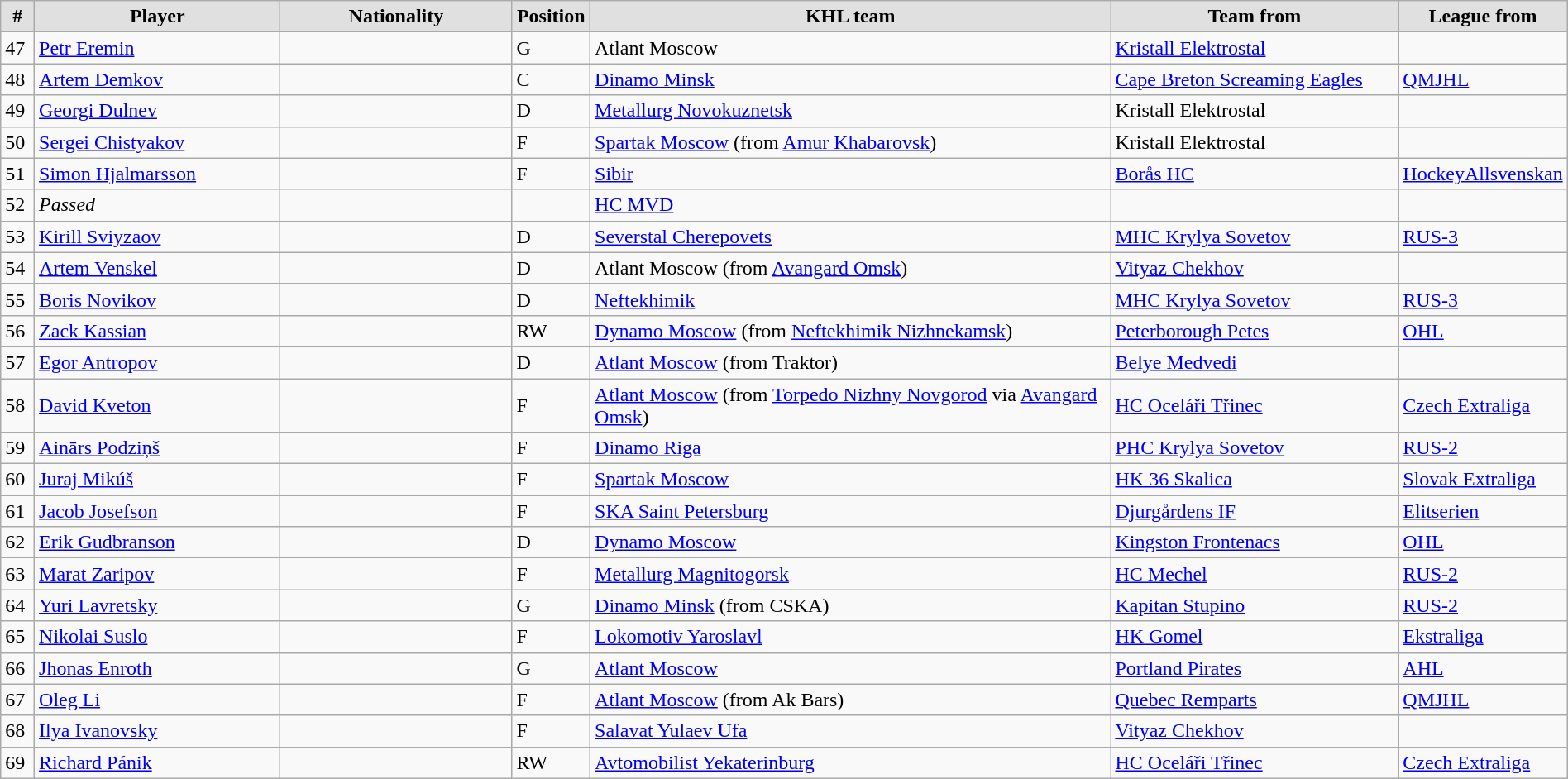<table class="wikitable" style="width:100%;">
<tr>
<th style="background:#e0e0e0; width:2.2%;">#</th>
<th style="background:#e0e0e0; width:17%;">Player</th>
<th style="background:#e0e0e0; width:16%;">Nationality</th>
<th style="background:#e0e0e0; width:5%;">Position</th>
<th style="background:#e0e0e0; width:37%;">KHL team</th>
<th style="background:#e0e0e0; width:20%;">Team from</th>
<th style="background:#e0e0e0; width:20%;">League from</th>
</tr>
<tr>
<td>47</td>
<td><a href='#'>Petr Eremin</a></td>
<td></td>
<td>G</td>
<td>Atlant Moscow</td>
<td><a href='#'>Kristall Elektrostal</a></td>
<td></td>
</tr>
<tr>
<td>48</td>
<td><a href='#'>Artem Demkov</a></td>
<td></td>
<td>C</td>
<td><a href='#'>Dinamo Minsk</a></td>
<td><a href='#'>Cape Breton Screaming Eagles</a></td>
<td><a href='#'>QMJHL</a></td>
</tr>
<tr>
<td>49</td>
<td><a href='#'>Georgi Dulnev</a></td>
<td></td>
<td>D</td>
<td><a href='#'>Metallurg Novokuznetsk</a></td>
<td>Kristall Elektrostal</td>
<td></td>
</tr>
<tr>
<td>50</td>
<td><a href='#'>Sergei Chistyakov</a></td>
<td></td>
<td>F</td>
<td><a href='#'>Spartak Moscow</a> (from <a href='#'>Amur Khabarovsk</a>)</td>
<td>Kristall Elektrostal</td>
<td></td>
</tr>
<tr>
<td>51</td>
<td><a href='#'>Simon Hjalmarsson</a></td>
<td></td>
<td>F</td>
<td><a href='#'>Sibir</a></td>
<td><a href='#'>Borås HC</a></td>
<td><a href='#'>HockeyAllsvenskan</a></td>
</tr>
<tr>
<td>52</td>
<td><em>Passed</em></td>
<td></td>
<td></td>
<td><a href='#'>HC MVD</a></td>
<td></td>
<td></td>
</tr>
<tr>
<td>53</td>
<td><a href='#'>Kirill Sviyzaov</a></td>
<td></td>
<td>D</td>
<td><a href='#'>Severstal Cherepovets</a></td>
<td><a href='#'>MHC Krylya Sovetov</a></td>
<td><a href='#'>RUS-3</a></td>
</tr>
<tr>
<td>54</td>
<td><a href='#'>Artem Venskel</a></td>
<td></td>
<td>D</td>
<td>Atlant Moscow (from <a href='#'>Avangard Omsk</a>)</td>
<td><a href='#'>Vityaz Chekhov</a></td>
<td></td>
</tr>
<tr>
<td>55</td>
<td><a href='#'>Boris Novikov</a></td>
<td></td>
<td>D</td>
<td><a href='#'>Neftekhimik</a></td>
<td><a href='#'>MHC Krylya Sovetov</a></td>
<td><a href='#'>RUS-3</a></td>
</tr>
<tr>
<td>56</td>
<td><a href='#'>Zack Kassian</a></td>
<td></td>
<td>RW</td>
<td><a href='#'>Dynamo Moscow</a> (from <a href='#'>Neftekhimik Nizhnekamsk</a>)</td>
<td><a href='#'>Peterborough Petes</a></td>
<td><a href='#'>OHL</a></td>
</tr>
<tr>
<td>57</td>
<td><a href='#'>Egor Antropov</a></td>
<td></td>
<td>D</td>
<td><a href='#'>Atlant Moscow</a> (from Traktor)</td>
<td><a href='#'>Belye Medvedi</a></td>
<td></td>
</tr>
<tr>
<td>58</td>
<td><a href='#'>David Kveton</a></td>
<td></td>
<td>F</td>
<td><a href='#'>Atlant Moscow</a>  (from <a href='#'>Torpedo Nizhny Novgorod</a> via <a href='#'>Avangard Omsk</a>)</td>
<td><a href='#'>HC Oceláři Třinec</a></td>
<td><a href='#'>Czech Extraliga</a></td>
</tr>
<tr>
<td>59</td>
<td><a href='#'>Ainārs Podziņš</a></td>
<td></td>
<td>F</td>
<td><a href='#'>Dinamo Riga</a></td>
<td><a href='#'>PHC Krylya Sovetov</a></td>
<td><a href='#'>RUS-2</a></td>
</tr>
<tr>
<td>60</td>
<td><a href='#'>Juraj Mikúš</a></td>
<td></td>
<td>F</td>
<td><a href='#'>Spartak Moscow</a></td>
<td><a href='#'>HK 36 Skalica</a></td>
<td><a href='#'>Slovak Extraliga</a></td>
</tr>
<tr>
<td>61</td>
<td><a href='#'>Jacob Josefson</a></td>
<td></td>
<td>F</td>
<td><a href='#'>SKA Saint Petersburg</a></td>
<td><a href='#'>Djurgårdens IF</a></td>
<td><a href='#'>Elitserien</a></td>
</tr>
<tr>
<td>62</td>
<td><a href='#'>Erik Gudbranson</a></td>
<td></td>
<td>D</td>
<td><a href='#'>Dynamo Moscow</a></td>
<td><a href='#'>Kingston Frontenacs</a></td>
<td><a href='#'>OHL</a></td>
</tr>
<tr>
<td>63</td>
<td><a href='#'>Marat Zaripov</a></td>
<td></td>
<td>F</td>
<td><a href='#'>Metallurg Magnitogorsk</a></td>
<td><a href='#'>HC Mechel</a></td>
<td><a href='#'>RUS-2</a></td>
</tr>
<tr>
<td>64</td>
<td><a href='#'>Yuri Lavretsky</a></td>
<td></td>
<td>G</td>
<td><a href='#'>Dinamo Minsk</a> (from CSKA)</td>
<td><a href='#'>Kapitan Stupino</a></td>
<td><a href='#'>RUS-2</a></td>
</tr>
<tr>
<td>65</td>
<td><a href='#'>Nikolai Suslo</a></td>
<td></td>
<td>F</td>
<td><a href='#'>Lokomotiv Yaroslavl</a></td>
<td><a href='#'>HK Gomel</a></td>
<td><a href='#'>Ekstraliga</a></td>
</tr>
<tr>
<td>66</td>
<td><a href='#'>Jhonas Enroth</a></td>
<td></td>
<td>G</td>
<td><a href='#'>Atlant Moscow</a></td>
<td><a href='#'>Portland Pirates</a></td>
<td><a href='#'>AHL</a></td>
</tr>
<tr>
<td>67</td>
<td><a href='#'>Oleg Li</a></td>
<td></td>
<td>F</td>
<td><a href='#'>Atlant Moscow</a> (from Ak Bars)</td>
<td><a href='#'>Quebec Remparts</a></td>
<td><a href='#'>QMJHL</a></td>
</tr>
<tr>
<td>68</td>
<td><a href='#'>Ilya Ivanovsky</a></td>
<td></td>
<td>F</td>
<td><a href='#'>Salavat Yulaev Ufa</a></td>
<td><a href='#'>Vityaz Chekhov</a></td>
<td></td>
</tr>
<tr>
<td>69</td>
<td><a href='#'>Richard Pánik</a></td>
<td></td>
<td>RW</td>
<td><a href='#'>Avtomobilist Yekaterinburg</a></td>
<td><a href='#'>HC Oceláři Třinec</a></td>
<td><a href='#'>Czech Extraliga</a></td>
</tr>
</table>
